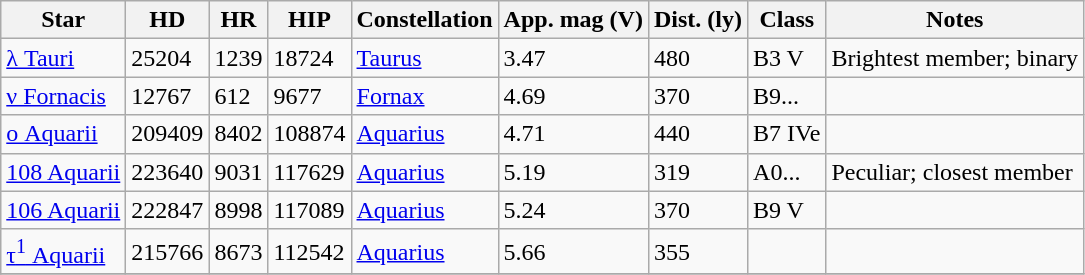<table class="wikitable">
<tr>
<th>Star</th>
<th>HD</th>
<th>HR</th>
<th>HIP</th>
<th>Constellation</th>
<th>App. mag (V)</th>
<th>Dist. (ly)</th>
<th>Class</th>
<th>Notes</th>
</tr>
<tr>
<td><a href='#'>λ Tauri</a></td>
<td>25204</td>
<td>1239</td>
<td>18724</td>
<td><a href='#'>Taurus</a></td>
<td>3.47</td>
<td>480</td>
<td>B3 V</td>
<td>Brightest member; binary</td>
</tr>
<tr>
<td><a href='#'>ν Fornacis</a></td>
<td>12767</td>
<td>612</td>
<td>9677</td>
<td><a href='#'>Fornax</a></td>
<td>4.69</td>
<td>370</td>
<td>B9...</td>
<td></td>
</tr>
<tr>
<td><a href='#'>ο Aquarii</a></td>
<td>209409</td>
<td>8402</td>
<td>108874</td>
<td><a href='#'>Aquarius</a></td>
<td>4.71</td>
<td>440</td>
<td>B7 IVe</td>
<td></td>
</tr>
<tr>
<td><a href='#'>108 Aquarii</a></td>
<td>223640</td>
<td>9031</td>
<td>117629</td>
<td><a href='#'>Aquarius</a></td>
<td>5.19</td>
<td>319</td>
<td>A0...</td>
<td>Peculiar; closest member</td>
</tr>
<tr>
<td><a href='#'>106 Aquarii</a></td>
<td>222847</td>
<td>8998</td>
<td>117089</td>
<td><a href='#'>Aquarius</a></td>
<td>5.24</td>
<td>370</td>
<td>B9 V</td>
<td></td>
</tr>
<tr>
<td><a href='#'>τ<sup>1</sup> Aquarii</a></td>
<td>215766</td>
<td>8673</td>
<td>112542</td>
<td><a href='#'>Aquarius</a></td>
<td>5.66</td>
<td>355</td>
<td></td>
<td></td>
</tr>
<tr>
</tr>
</table>
